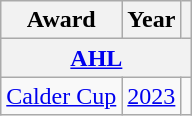<table class="wikitable">
<tr>
<th>Award</th>
<th>Year</th>
<th></th>
</tr>
<tr>
<th colspan="3"><a href='#'>AHL</a></th>
</tr>
<tr>
<td><a href='#'>Calder Cup</a></td>
<td><a href='#'>2023</a></td>
<td></td>
</tr>
</table>
